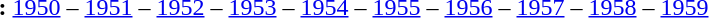<table id="toc" border="0">
<tr>
<th>:</th>
<td><a href='#'>1950</a> – <a href='#'>1951</a> – <a href='#'>1952</a> – <a href='#'>1953</a> – <a href='#'>1954</a> – <a href='#'>1955</a> – <a href='#'>1956</a> – <a href='#'>1957</a> – <a href='#'>1958</a> – <a href='#'>1959</a></td>
</tr>
</table>
